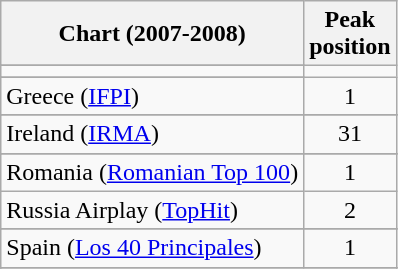<table class="wikitable sortable">
<tr>
<th>Chart (2007-2008)</th>
<th>Peak<br>position</th>
</tr>
<tr>
</tr>
<tr>
</tr>
<tr>
</tr>
<tr>
<td></td>
</tr>
<tr>
</tr>
<tr>
</tr>
<tr>
</tr>
<tr>
<td>Greece (<a href='#'>IFPI</a>)</td>
<td align="center">1</td>
</tr>
<tr>
</tr>
<tr>
</tr>
<tr>
<td>Ireland (<a href='#'>IRMA</a>)</td>
<td align="center">31</td>
</tr>
<tr>
</tr>
<tr>
</tr>
<tr>
</tr>
<tr>
<td>Romania (<a href='#'>Romanian Top 100</a>)</td>
<td align="center">1</td>
</tr>
<tr>
<td>Russia Airplay (<a href='#'>TopHit</a>)</td>
<td align="center">2</td>
</tr>
<tr>
</tr>
<tr>
</tr>
<tr>
<td>Spain (<a href='#'>Los 40 Principales</a>)</td>
<td style="text-align:center;">1</td>
</tr>
<tr>
</tr>
<tr>
</tr>
<tr>
</tr>
<tr>
</tr>
<tr>
</tr>
</table>
